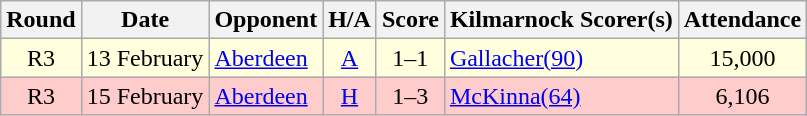<table class="wikitable" style="text-align:center">
<tr>
<th>Round</th>
<th>Date</th>
<th>Opponent</th>
<th>H/A</th>
<th>Score</th>
<th>Kilmarnock Scorer(s)</th>
<th>Attendance</th>
</tr>
<tr bgcolor=#FFFFDD>
<td>R3</td>
<td align=left>13 February</td>
<td align=left><a href='#'>Aberdeen</a></td>
<td><a href='#'>A</a></td>
<td>1–1</td>
<td align=left><a href='#'>Gallacher(90)</a></td>
<td>15,000</td>
</tr>
<tr bgcolor=#FFCCCC>
<td>R3</td>
<td align=left>15 February</td>
<td align=left><a href='#'>Aberdeen</a></td>
<td><a href='#'>H</a></td>
<td>1–3</td>
<td align=left><a href='#'>McKinna(64)</a></td>
<td>6,106</td>
</tr>
</table>
